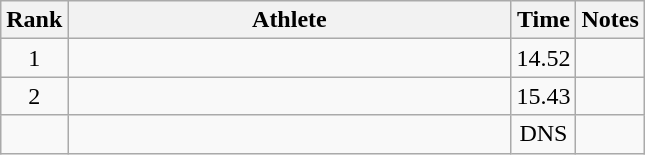<table class="wikitable" style="text-align:center">
<tr>
<th>Rank</th>
<th Style="width:18em">Athlete</th>
<th>Time</th>
<th>Notes</th>
</tr>
<tr>
<td>1</td>
<td style="text-align:left"></td>
<td>14.52</td>
<td></td>
</tr>
<tr>
<td>2</td>
<td style="text-align:left"></td>
<td>15.43</td>
<td></td>
</tr>
<tr>
<td></td>
<td style="text-align:left"></td>
<td>DNS</td>
<td></td>
</tr>
</table>
